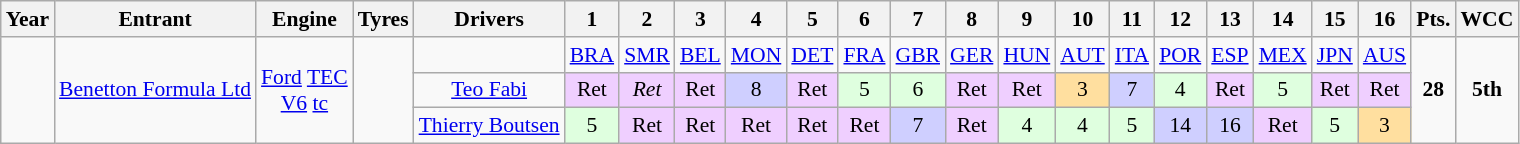<table class="wikitable" style="text-align:center; font-size:90%">
<tr>
<th>Year</th>
<th>Entrant</th>
<th>Engine</th>
<th>Tyres</th>
<th>Drivers</th>
<th>1</th>
<th>2</th>
<th>3</th>
<th>4</th>
<th>5</th>
<th>6</th>
<th>7</th>
<th>8</th>
<th>9</th>
<th>10</th>
<th>11</th>
<th>12</th>
<th>13</th>
<th>14</th>
<th>15</th>
<th>16</th>
<th>Pts.</th>
<th>WCC</th>
</tr>
<tr>
<td rowspan="3"></td>
<td rowspan="3"><a href='#'>Benetton Formula Ltd</a></td>
<td rowspan="3"><a href='#'>Ford</a> <a href='#'>TEC</a><br><a href='#'>V6</a> <a href='#'>tc</a></td>
<td rowspan="3"></td>
<td></td>
<td><a href='#'>BRA</a></td>
<td><a href='#'>SMR</a></td>
<td><a href='#'>BEL</a></td>
<td><a href='#'>MON</a></td>
<td><a href='#'>DET</a></td>
<td><a href='#'>FRA</a></td>
<td><a href='#'>GBR</a></td>
<td><a href='#'>GER</a></td>
<td><a href='#'>HUN</a></td>
<td><a href='#'>AUT</a></td>
<td><a href='#'>ITA</a></td>
<td><a href='#'>POR</a></td>
<td><a href='#'>ESP</a></td>
<td><a href='#'>MEX</a></td>
<td><a href='#'>JPN</a></td>
<td><a href='#'>AUS</a></td>
<td rowspan="3"><strong>28</strong></td>
<td rowspan="3"><strong>5th</strong></td>
</tr>
<tr>
<td> <a href='#'>Teo Fabi</a></td>
<td style="background:#efcfff;">Ret</td>
<td style="background:#efcfff;"><em>Ret</em></td>
<td style="background:#efcfff;">Ret</td>
<td style="background:#cfcfff;">8</td>
<td style="background:#efcfff;">Ret</td>
<td style="background:#dfffdf;">5</td>
<td style="background:#dfffdf;">6</td>
<td style="background:#efcfff;">Ret</td>
<td style="background:#efcfff;">Ret</td>
<td style="background:#ffdf9f;">3</td>
<td style="background:#cfcfff;">7</td>
<td style="background:#dfffdf;">4</td>
<td style="background:#efcfff;">Ret</td>
<td style="background:#dfffdf;">5</td>
<td style="background:#efcfff;">Ret</td>
<td style="background:#efcfff;">Ret</td>
</tr>
<tr>
<td> <a href='#'>Thierry Boutsen</a></td>
<td style="background:#dfffdf;">5</td>
<td style="background:#efcfff;">Ret</td>
<td style="background:#efcfff;">Ret</td>
<td style="background:#efcfff;">Ret</td>
<td style="background:#efcfff;">Ret</td>
<td style="background:#efcfff;">Ret</td>
<td style="background:#cfcfff;">7</td>
<td style="background:#efcfff;">Ret</td>
<td style="background:#dfffdf;">4</td>
<td style="background:#dfffdf;">4</td>
<td style="background:#dfffdf;">5</td>
<td style="background:#cfcfff;">14</td>
<td style="background:#cfcfff;">16</td>
<td style="background:#efcfff;">Ret</td>
<td style="background:#dfffdf;">5</td>
<td style="background:#ffdf9f;">3</td>
</tr>
</table>
